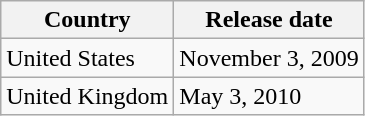<table class="wikitable">
<tr>
<th>Country</th>
<th>Release date</th>
</tr>
<tr>
<td>United States</td>
<td>November 3, 2009</td>
</tr>
<tr>
<td>United Kingdom</td>
<td>May 3, 2010</td>
</tr>
</table>
